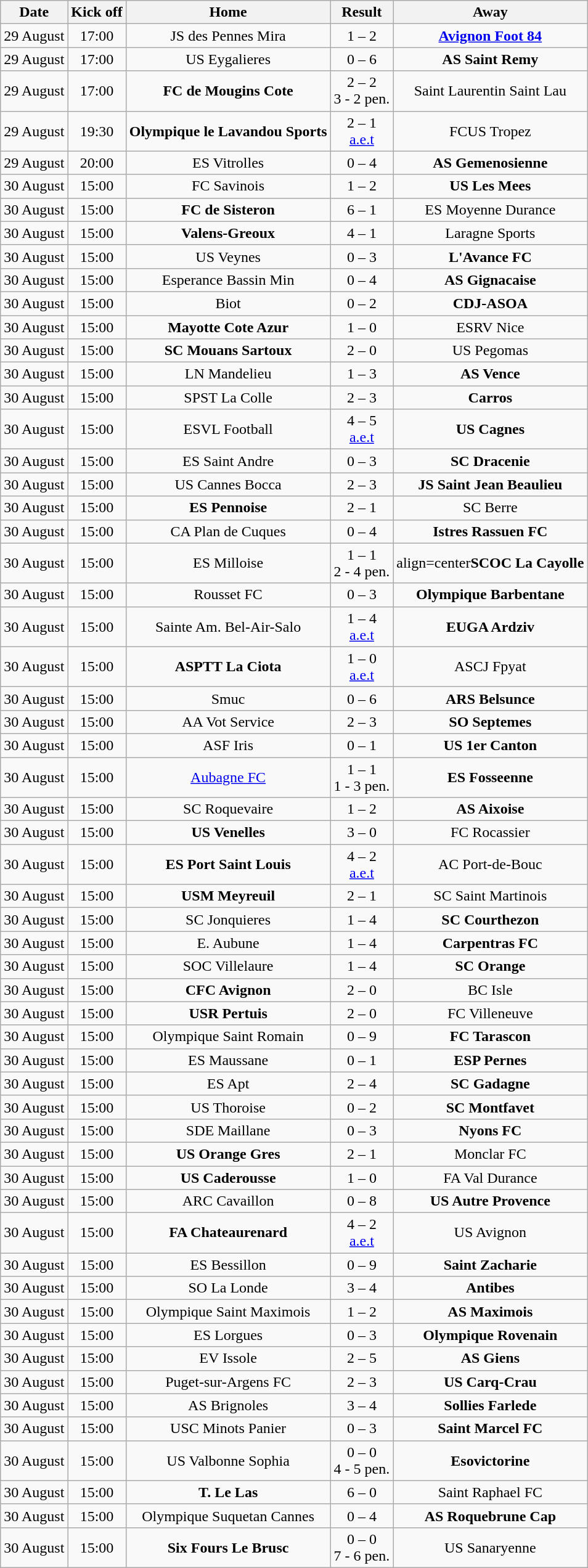<table class="wikitable" style="text-align: center">
<tr>
<th scope="col">Date</th>
<th scope="col">Kick off</th>
<th scope="col">Home</th>
<th scope="col">Result</th>
<th scope="col">Away</th>
</tr>
<tr>
<td>29 August</td>
<td>17:00</td>
<td>JS des Pennes Mira</td>
<td>1 – 2</td>
<td><strong><a href='#'>Avignon Foot 84</a></strong></td>
</tr>
<tr>
<td>29 August</td>
<td>17:00</td>
<td>US Eygalieres</td>
<td>0 – 6</td>
<td><strong>AS Saint Remy</strong></td>
</tr>
<tr>
<td>29 August</td>
<td>17:00</td>
<td><strong>FC de Mougins Cote</strong></td>
<td>2 – 2 <br> 3 - 2 pen.</td>
<td>Saint Laurentin Saint Lau</td>
</tr>
<tr>
<td>29 August</td>
<td>19:30</td>
<td><strong>Olympique le Lavandou Sports</strong></td>
<td>2 – 1 <br> <a href='#'>a.e.t</a></td>
<td>FCUS Tropez</td>
</tr>
<tr>
<td>29 August</td>
<td>20:00</td>
<td>ES Vitrolles</td>
<td>0 – 4</td>
<td><strong>AS Gemenosienne</strong></td>
</tr>
<tr>
<td>30 August</td>
<td>15:00</td>
<td>FC Savinois</td>
<td>1 – 2</td>
<td><strong>US Les Mees</strong></td>
</tr>
<tr>
<td>30 August</td>
<td>15:00</td>
<td><strong>FC de Sisteron</strong></td>
<td>6 – 1</td>
<td>ES Moyenne Durance</td>
</tr>
<tr>
<td>30 August</td>
<td>15:00</td>
<td><strong>Valens-Greoux</strong></td>
<td>4 – 1</td>
<td>Laragne Sports</td>
</tr>
<tr>
<td>30 August</td>
<td>15:00</td>
<td>US Veynes</td>
<td>0 – 3</td>
<td><strong>L'Avance FC</strong></td>
</tr>
<tr>
<td>30 August</td>
<td>15:00</td>
<td>Esperance Bassin Min</td>
<td>0 – 4</td>
<td><strong>AS Gignacaise</strong></td>
</tr>
<tr>
<td>30 August</td>
<td>15:00</td>
<td>Biot</td>
<td>0 – 2</td>
<td><strong>CDJ-ASOA</strong></td>
</tr>
<tr>
<td>30 August</td>
<td>15:00</td>
<td><strong>Mayotte Cote Azur</strong></td>
<td>1 – 0</td>
<td>ESRV Nice</td>
</tr>
<tr>
<td>30 August</td>
<td>15:00</td>
<td><strong>SC Mouans Sartoux</strong></td>
<td>2 – 0</td>
<td>US Pegomas</td>
</tr>
<tr>
<td>30 August</td>
<td>15:00</td>
<td>LN Mandelieu</td>
<td>1 – 3</td>
<td><strong>AS Vence</strong></td>
</tr>
<tr>
<td>30 August</td>
<td>15:00</td>
<td>SPST La Colle</td>
<td>2 – 3</td>
<td><strong>Carros</strong></td>
</tr>
<tr>
<td>30 August</td>
<td>15:00</td>
<td>ESVL Football</td>
<td>4 – 5 <br> <a href='#'>a.e.t</a></td>
<td><strong>US Cagnes</strong></td>
</tr>
<tr>
<td>30 August</td>
<td>15:00</td>
<td>ES Saint Andre</td>
<td>0 – 3</td>
<td><strong>SC Dracenie</strong></td>
</tr>
<tr>
<td>30 August</td>
<td>15:00</td>
<td>US Cannes Bocca</td>
<td>2 – 3</td>
<td><strong>JS Saint Jean Beaulieu</strong></td>
</tr>
<tr>
<td>30 August</td>
<td>15:00</td>
<td><strong>ES Pennoise</strong></td>
<td>2 – 1</td>
<td>SC Berre</td>
</tr>
<tr>
<td>30 August</td>
<td>15:00</td>
<td>CA Plan de Cuques</td>
<td>0 – 4</td>
<td><strong>Istres Rassuen FC</strong></td>
</tr>
<tr>
<td>30 August</td>
<td>15:00</td>
<td>ES Milloise</td>
<td>1 – 1 <br> 2 - 4 pen.</td>
<td>align=center<strong>SCOC La Cayolle</strong></td>
</tr>
<tr>
<td>30 August</td>
<td>15:00</td>
<td>Rousset FC</td>
<td>0 – 3</td>
<td><strong>Olympique Barbentane</strong></td>
</tr>
<tr>
<td>30 August</td>
<td>15:00</td>
<td>Sainte Am. Bel-Air-Salo</td>
<td>1 – 4 <br> <a href='#'>a.e.t</a></td>
<td><strong>EUGA Ardziv</strong></td>
</tr>
<tr>
<td>30 August</td>
<td>15:00</td>
<td><strong>ASPTT La Ciota</strong></td>
<td>1 – 0 <br> <a href='#'>a.e.t</a></td>
<td>ASCJ Fpyat</td>
</tr>
<tr>
<td>30 August</td>
<td>15:00</td>
<td>Smuc</td>
<td>0 – 6</td>
<td><strong>ARS Belsunce</strong></td>
</tr>
<tr>
<td>30 August</td>
<td>15:00</td>
<td>AA Vot Service</td>
<td>2 – 3</td>
<td><strong>SO Septemes</strong></td>
</tr>
<tr>
<td>30 August</td>
<td>15:00</td>
<td>ASF Iris</td>
<td>0 – 1</td>
<td><strong>US 1er Canton</strong></td>
</tr>
<tr>
<td>30 August</td>
<td>15:00</td>
<td><a href='#'>Aubagne FC</a></td>
<td>1 – 1 <br> 1 - 3 pen.</td>
<td><strong>ES Fosseenne</strong></td>
</tr>
<tr>
<td>30 August</td>
<td>15:00</td>
<td>SC Roquevaire</td>
<td>1 – 2</td>
<td><strong>AS Aixoise</strong></td>
</tr>
<tr>
<td>30 August</td>
<td>15:00</td>
<td><strong>US Venelles</strong></td>
<td>3 – 0</td>
<td>FC Rocassier</td>
</tr>
<tr>
<td>30 August</td>
<td>15:00</td>
<td><strong>ES Port Saint Louis</strong></td>
<td>4 – 2 <br> <a href='#'>a.e.t</a></td>
<td>AC Port-de-Bouc</td>
</tr>
<tr>
<td>30 August</td>
<td>15:00</td>
<td><strong>USM Meyreuil</strong></td>
<td>2 – 1</td>
<td>SC Saint Martinois</td>
</tr>
<tr>
<td>30 August</td>
<td>15:00</td>
<td>SC Jonquieres</td>
<td>1 – 4</td>
<td><strong>SC Courthezon</strong></td>
</tr>
<tr>
<td>30 August</td>
<td>15:00</td>
<td>E. Aubune</td>
<td>1 – 4</td>
<td><strong>Carpentras FC</strong></td>
</tr>
<tr>
<td>30 August</td>
<td>15:00</td>
<td>SOC Villelaure</td>
<td>1 – 4</td>
<td><strong>SC Orange</strong></td>
</tr>
<tr>
<td>30 August</td>
<td>15:00</td>
<td><strong>CFC Avignon</strong></td>
<td>2 – 0</td>
<td>BC Isle</td>
</tr>
<tr>
<td>30 August</td>
<td>15:00</td>
<td><strong>USR Pertuis</strong></td>
<td>2 – 0</td>
<td>FC Villeneuve</td>
</tr>
<tr>
<td>30 August</td>
<td>15:00</td>
<td>Olympique Saint Romain</td>
<td>0 – 9</td>
<td><strong>FC Tarascon</strong></td>
</tr>
<tr>
<td>30 August</td>
<td>15:00</td>
<td>ES Maussane</td>
<td>0 – 1</td>
<td><strong>ESP Pernes</strong></td>
</tr>
<tr>
<td>30 August</td>
<td>15:00</td>
<td>ES Apt</td>
<td>2 – 4</td>
<td><strong>SC Gadagne</strong></td>
</tr>
<tr>
<td>30 August</td>
<td>15:00</td>
<td>US Thoroise</td>
<td>0 – 2</td>
<td><strong>SC Montfavet</strong></td>
</tr>
<tr>
<td>30 August</td>
<td>15:00</td>
<td>SDE Maillane</td>
<td>0 – 3</td>
<td><strong>Nyons FC</strong></td>
</tr>
<tr>
<td>30 August</td>
<td>15:00</td>
<td><strong>US Orange Gres</strong></td>
<td>2 – 1</td>
<td>Monclar FC</td>
</tr>
<tr>
<td>30 August</td>
<td>15:00</td>
<td><strong>US Caderousse</strong></td>
<td>1 – 0</td>
<td>FA Val Durance</td>
</tr>
<tr>
<td>30 August</td>
<td>15:00</td>
<td>ARC Cavaillon</td>
<td>0 – 8</td>
<td><strong>US Autre Provence</strong></td>
</tr>
<tr>
<td>30 August</td>
<td>15:00</td>
<td><strong>FA Chateaurenard</strong></td>
<td>4 – 2 <br> <a href='#'>a.e.t</a></td>
<td>US Avignon</td>
</tr>
<tr>
<td>30 August</td>
<td>15:00</td>
<td>ES Bessillon</td>
<td>0 – 9</td>
<td><strong>Saint Zacharie</strong></td>
</tr>
<tr>
<td>30 August</td>
<td>15:00</td>
<td>SO La Londe</td>
<td>3 – 4</td>
<td><strong>Antibes</strong></td>
</tr>
<tr>
<td>30 August</td>
<td>15:00</td>
<td>Olympique Saint Maximois</td>
<td>1 – 2</td>
<td><strong>AS Maximois</strong></td>
</tr>
<tr>
<td>30 August</td>
<td>15:00</td>
<td>ES Lorgues</td>
<td>0 – 3</td>
<td><strong>Olympique Rovenain</strong></td>
</tr>
<tr>
<td>30 August</td>
<td>15:00</td>
<td>EV Issole</td>
<td>2 – 5</td>
<td><strong>AS Giens</strong></td>
</tr>
<tr>
<td>30 August</td>
<td>15:00</td>
<td>Puget-sur-Argens FC</td>
<td>2 – 3</td>
<td><strong>US Carq-Crau</strong></td>
</tr>
<tr>
<td>30 August</td>
<td>15:00</td>
<td>AS Brignoles</td>
<td>3 – 4</td>
<td><strong>Sollies Farlede</strong></td>
</tr>
<tr>
<td>30 August</td>
<td>15:00</td>
<td>USC Minots Panier</td>
<td>0 – 3</td>
<td><strong>Saint Marcel FC</strong></td>
</tr>
<tr>
<td>30 August</td>
<td>15:00</td>
<td>US Valbonne Sophia</td>
<td>0 – 0 <br> 4 - 5 pen.</td>
<td><strong>Esovictorine</strong></td>
</tr>
<tr>
<td>30 August</td>
<td>15:00</td>
<td><strong>T. Le Las</strong></td>
<td>6 – 0</td>
<td>Saint Raphael FC</td>
</tr>
<tr>
<td>30 August</td>
<td>15:00</td>
<td>Olympique Suquetan Cannes</td>
<td>0 – 4</td>
<td><strong>AS Roquebrune Cap</strong></td>
</tr>
<tr>
<td>30 August</td>
<td>15:00</td>
<td><strong>Six Fours Le Brusc</strong></td>
<td>0 – 0 <br> 7 - 6 pen.</td>
<td>US Sanaryenne</td>
</tr>
</table>
